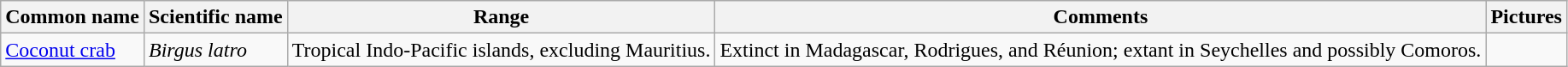<table class="wikitable sortable">
<tr>
<th>Common name</th>
<th>Scientific name</th>
<th>Range</th>
<th class="unsortable">Comments</th>
<th class="unsortable">Pictures</th>
</tr>
<tr>
<td><a href='#'>Coconut crab</a></td>
<td><em>Birgus latro</em></td>
<td>Tropical Indo-Pacific islands, excluding Mauritius.</td>
<td>Extinct in Madagascar, Rodrigues, and Réunion; extant in Seychelles and possibly Comoros.</td>
<td></td>
</tr>
</table>
